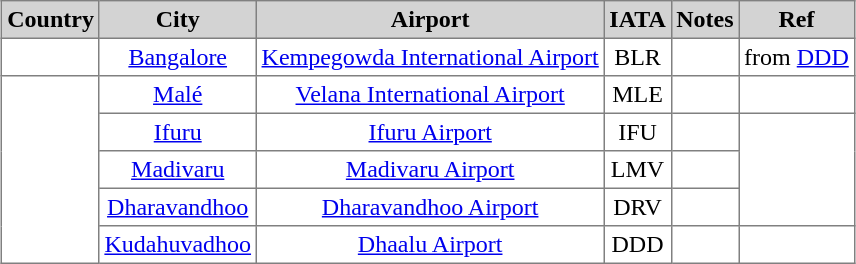<table class="blue colours" border="1" cellpadding="3" style="margin:1em auto; border-collapse:collapse;text-align:center; margin: 1em auto;">
<tr>
<th style="background:#D3D3D3; color:black;">Country</th>
<th style="background:#D3D3D3; color:black;">City</th>
<th style="background:#D3D3D3; color:black;">Airport</th>
<th style="background:#D3D3D3; color:black;">IATA</th>
<th style="background:#D3D3D3; color:black;">Notes</th>
<th style="background:#D3D3D3; color:black;" class=>Ref</th>
</tr>
<tr>
<td rowspan="1"></td>
<td><a href='#'>Bangalore</a></td>
<td><a href='#'>Kempegowda International Airport</a></td>
<td>BLR</td>
<td></td>
<td>from <a href='#'>DDD</a></td>
</tr>
<tr>
<td rowspan="5"></td>
<td><a href='#'>Malé</a></td>
<td><a href='#'>Velana International Airport</a></td>
<td>MLE</td>
<td></td>
<td style="text-align:center"></td>
</tr>
<tr>
<td><a href='#'>Ifuru</a></td>
<td><a href='#'>Ifuru Airport</a></td>
<td>IFU</td>
<td style="text-align:center"></td>
</tr>
<tr>
<td><a href='#'>Madivaru</a></td>
<td><a href='#'>Madivaru Airport</a></td>
<td>LMV</td>
<td style="text-align:center"></td>
</tr>
<tr>
<td><a href='#'>Dharavandhoo</a></td>
<td><a href='#'>Dharavandhoo Airport</a></td>
<td>DRV</td>
<td style="text-align:center"></td>
</tr>
<tr>
<td><a href='#'>Kudahuvadhoo</a></td>
<td><a href='#'>Dhaalu Airport</a></td>
<td>DDD</td>
<td></td>
<td style="text-align:center"></td>
</tr>
</table>
